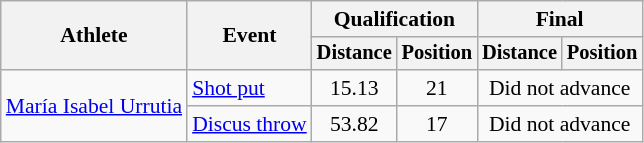<table class=wikitable style="font-size:90%; text-align:center">
<tr>
<th rowspan=2>Athlete</th>
<th rowspan=2>Event</th>
<th colspan=2>Qualification</th>
<th colspan=2>Final</th>
</tr>
<tr style=font-size:95%>
<th>Distance</th>
<th>Position</th>
<th>Distance</th>
<th>Position</th>
</tr>
<tr align=center>
<td align=left rowspan=2><a href='#'>María Isabel Urrutia</a></td>
<td align=left><a href='#'>Shot put</a></td>
<td>15.13</td>
<td>21</td>
<td colspan=2>Did not advance</td>
</tr>
<tr align=center>
<td align=left><a href='#'>Discus throw</a></td>
<td>53.82</td>
<td>17</td>
<td colspan=2>Did not advance</td>
</tr>
</table>
